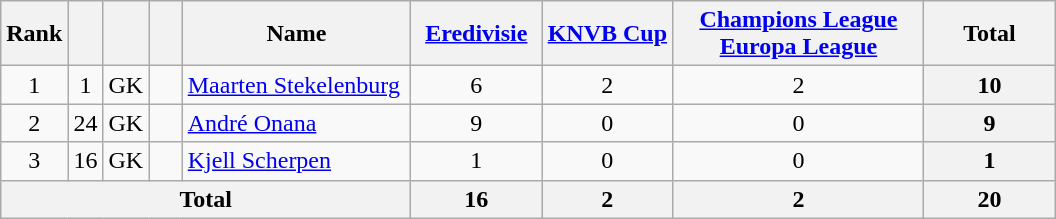<table class="wikitable" style="text-align:center;">
<tr>
<th style="width:15px;">Rank</th>
<th style="width:15px;"></th>
<th style="width:15px;"></th>
<th style="width:15px;"></th>
<th style="width:145px;">Name</th>
<th style="width:80px;"><a href='#'>Eredivisie</a></th>
<th style="width:80px;"><a href='#'>KNVB Cup</a></th>
<th style="width:160px;"><a href='#'>Champions League</a><br><a href='#'>Europa League</a></th>
<th style="width:80px;">Total</th>
</tr>
<tr>
<td>1</td>
<td>1</td>
<td>GK</td>
<td></td>
<td align="left"><a href='#'>Maarten Stekelenburg</a></td>
<td>6</td>
<td>2</td>
<td>2</td>
<th>10</th>
</tr>
<tr>
<td>2</td>
<td>24</td>
<td>GK</td>
<td></td>
<td align="left"><a href='#'>André Onana</a></td>
<td>9</td>
<td>0</td>
<td>0</td>
<th>9</th>
</tr>
<tr>
<td>3</td>
<td>16</td>
<td>GK</td>
<td></td>
<td align="left"><a href='#'>Kjell Scherpen</a></td>
<td>1</td>
<td>0</td>
<td>0</td>
<th>1</th>
</tr>
<tr>
<th colspan="5">Total</th>
<th>16</th>
<th>2</th>
<th>2</th>
<th>20</th>
</tr>
</table>
